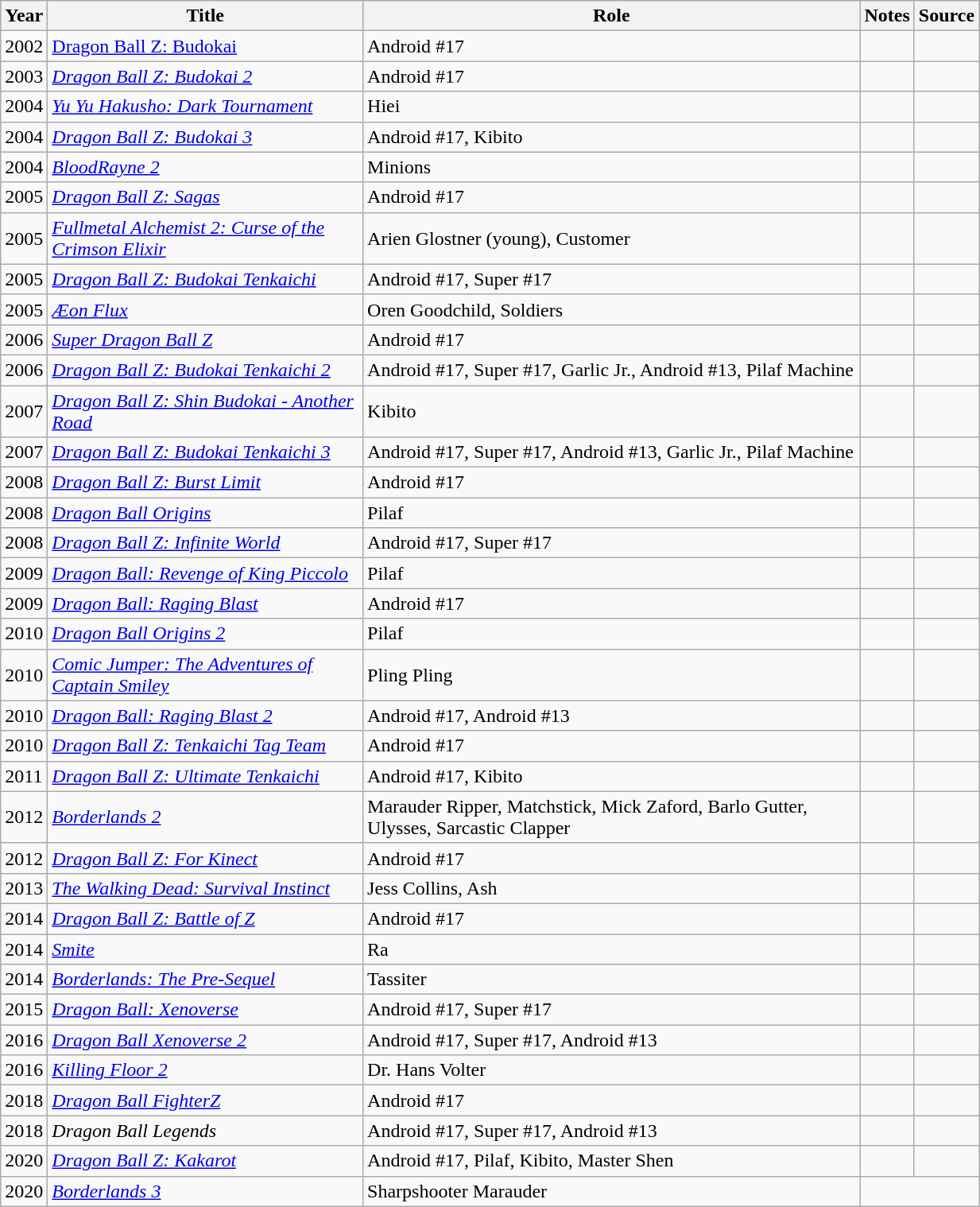<table class="wikitable sortable plainrowheaders" style="width:65%;">
<tr>
<th>Year</th>
<th>Title</th>
<th>Role</th>
<th class="unsortable">Notes</th>
<th class="unsortable">Source</th>
</tr>
<tr>
<td>2002</td>
<td><a href='#'>Dragon Ball Z: Budokai</a></td>
<td>Android #17</td>
<td></td>
<td></td>
</tr>
<tr>
<td>2003</td>
<td><em><a href='#'>Dragon Ball Z: Budokai 2</a></em></td>
<td>Android #17</td>
<td></td>
<td></td>
</tr>
<tr>
<td>2004</td>
<td><em><a href='#'>Yu Yu Hakusho: Dark Tournament</a></em></td>
<td>Hiei</td>
<td></td>
<td></td>
</tr>
<tr>
<td>2004</td>
<td><em><a href='#'>Dragon Ball Z: Budokai 3</a></em></td>
<td>Android #17, Kibito</td>
<td></td>
<td></td>
</tr>
<tr>
<td>2004</td>
<td><em><a href='#'>BloodRayne 2</a></em></td>
<td>Minions</td>
<td></td>
<td></td>
</tr>
<tr>
<td>2005</td>
<td><em><a href='#'>Dragon Ball Z: Sagas</a></em></td>
<td>Android #17</td>
<td></td>
<td></td>
</tr>
<tr>
<td>2005</td>
<td><em><a href='#'>Fullmetal Alchemist 2: Curse of the Crimson Elixir</a></em></td>
<td>Arien Glostner (young), Customer</td>
<td></td>
<td></td>
</tr>
<tr>
<td>2005</td>
<td><em><a href='#'>Dragon Ball Z: Budokai Tenkaichi</a></em></td>
<td>Android #17, Super #17</td>
<td></td>
<td></td>
</tr>
<tr>
<td>2005</td>
<td><em><a href='#'>Æon Flux</a></em></td>
<td>Oren Goodchild, Soldiers</td>
<td></td>
<td></td>
</tr>
<tr>
<td>2006</td>
<td><em><a href='#'>Super Dragon Ball Z</a></em></td>
<td>Android #17</td>
<td></td>
<td></td>
</tr>
<tr>
<td>2006</td>
<td><em><a href='#'>Dragon Ball Z: Budokai Tenkaichi 2</a></em></td>
<td>Android #17, Super #17, Garlic Jr., Android #13, Pilaf Machine</td>
<td></td>
<td></td>
</tr>
<tr>
<td>2007</td>
<td><em><a href='#'>Dragon Ball Z: Shin Budokai - Another Road</a></em></td>
<td>Kibito</td>
<td></td>
<td></td>
</tr>
<tr>
<td>2007</td>
<td><em><a href='#'>Dragon Ball Z: Budokai Tenkaichi 3</a></em></td>
<td>Android #17, Super #17, Android #13, Garlic Jr., Pilaf Machine</td>
<td></td>
<td></td>
</tr>
<tr>
<td>2008</td>
<td><em><a href='#'>Dragon Ball Z: Burst Limit</a></em></td>
<td>Android #17</td>
<td></td>
<td></td>
</tr>
<tr>
<td>2008</td>
<td><em><a href='#'>Dragon Ball Origins</a></em></td>
<td>Pilaf</td>
<td></td>
<td></td>
</tr>
<tr>
<td>2008</td>
<td><em><a href='#'>Dragon Ball Z: Infinite World</a></em></td>
<td>Android #17, Super #17</td>
<td></td>
<td></td>
</tr>
<tr>
<td>2009</td>
<td><em><a href='#'>Dragon Ball: Revenge of King Piccolo</a></em></td>
<td>Pilaf</td>
<td></td>
<td></td>
</tr>
<tr>
<td>2009</td>
<td><em><a href='#'>Dragon Ball: Raging Blast</a></em></td>
<td>Android #17</td>
<td></td>
<td></td>
</tr>
<tr>
<td>2010</td>
<td><em><a href='#'>Dragon Ball Origins 2</a></em></td>
<td>Pilaf</td>
<td></td>
<td></td>
</tr>
<tr>
<td>2010</td>
<td><em><a href='#'>Comic Jumper: The Adventures of Captain Smiley</a></em></td>
<td>Pling Pling</td>
<td></td>
<td></td>
</tr>
<tr>
<td>2010</td>
<td><em><a href='#'>Dragon Ball: Raging Blast 2</a></em></td>
<td>Android #17, Android #13</td>
<td></td>
<td></td>
</tr>
<tr>
<td>2010</td>
<td><em><a href='#'>Dragon Ball Z: Tenkaichi Tag Team</a></em></td>
<td>Android #17</td>
<td></td>
<td></td>
</tr>
<tr>
<td>2011</td>
<td><em><a href='#'>Dragon Ball Z: Ultimate Tenkaichi</a></em></td>
<td>Android #17, Kibito</td>
<td></td>
<td></td>
</tr>
<tr>
<td>2012</td>
<td><em><a href='#'>Borderlands 2</a></em></td>
<td>Marauder Ripper, Matchstick, Mick Zaford, Barlo Gutter, Ulysses, Sarcastic Clapper</td>
<td></td>
<td></td>
</tr>
<tr>
<td>2012</td>
<td><em><a href='#'>Dragon Ball Z: For Kinect</a></em></td>
<td>Android #17</td>
<td></td>
<td></td>
</tr>
<tr>
<td>2013</td>
<td><em><a href='#'>The Walking Dead: Survival Instinct</a></em></td>
<td>Jess Collins, Ash</td>
<td></td>
<td></td>
</tr>
<tr>
<td>2014</td>
<td><em><a href='#'>Dragon Ball Z: Battle of Z</a></em></td>
<td>Android #17</td>
<td></td>
<td></td>
</tr>
<tr>
<td>2014</td>
<td><em><a href='#'>Smite</a></em></td>
<td>Ra</td>
<td></td>
<td></td>
</tr>
<tr>
<td>2014</td>
<td><em><a href='#'>Borderlands: The Pre-Sequel</a></em></td>
<td>Tassiter</td>
<td></td>
<td></td>
</tr>
<tr>
<td>2015</td>
<td><em><a href='#'>Dragon Ball: Xenoverse</a></em></td>
<td>Android #17, Super #17</td>
<td></td>
<td></td>
</tr>
<tr>
<td>2016</td>
<td><em><a href='#'>Dragon Ball Xenoverse 2</a></em></td>
<td>Android #17, Super #17, Android #13</td>
<td></td>
<td></td>
</tr>
<tr>
<td>2016</td>
<td><em><a href='#'>Killing Floor 2</a></em></td>
<td>Dr. Hans Volter</td>
<td></td>
<td></td>
</tr>
<tr>
<td>2018</td>
<td><em><a href='#'>Dragon Ball FighterZ</a></em></td>
<td>Android #17</td>
<td></td>
<td></td>
</tr>
<tr>
<td>2018</td>
<td><em>Dragon Ball Legends</em></td>
<td>Android #17, Super #17, Android #13</td>
<td></td>
<td></td>
</tr>
<tr>
<td>2020</td>
<td><em><a href='#'>Dragon Ball Z: Kakarot</a></em></td>
<td>Android #17, Pilaf, Kibito, Master Shen</td>
<td></td>
<td></td>
</tr>
<tr>
<td>2020</td>
<td><em><a href='#'>Borderlands 3</a></em></td>
<td>Sharpshooter Marauder<br></td>
</tr>
</table>
